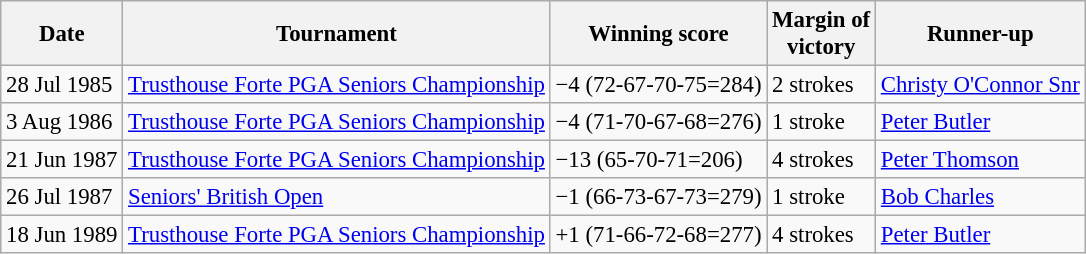<table class="wikitable" style="font-size:95%;">
<tr>
<th>Date</th>
<th>Tournament</th>
<th>Winning score</th>
<th>Margin of<br>victory</th>
<th>Runner-up</th>
</tr>
<tr>
<td>28 Jul 1985</td>
<td><a href='#'>Trusthouse Forte PGA Seniors Championship</a></td>
<td>−4 (72-67-70-75=284)</td>
<td>2 strokes</td>
<td> <a href='#'>Christy O'Connor Snr</a></td>
</tr>
<tr>
<td>3 Aug 1986</td>
<td><a href='#'>Trusthouse Forte PGA Seniors Championship</a></td>
<td>−4 (71-70-67-68=276)</td>
<td>1 stroke</td>
<td> <a href='#'>Peter Butler</a></td>
</tr>
<tr>
<td>21 Jun 1987</td>
<td><a href='#'>Trusthouse Forte PGA Seniors Championship</a></td>
<td>−13 (65-70-71=206)</td>
<td>4 strokes</td>
<td> <a href='#'>Peter Thomson</a></td>
</tr>
<tr>
<td>26 Jul 1987</td>
<td><a href='#'>Seniors' British Open</a></td>
<td>−1 (66-73-67-73=279)</td>
<td>1 stroke</td>
<td> <a href='#'>Bob Charles</a></td>
</tr>
<tr>
<td>18 Jun 1989</td>
<td><a href='#'>Trusthouse Forte PGA Seniors Championship</a></td>
<td>+1 (71-66-72-68=277)</td>
<td>4 strokes</td>
<td> <a href='#'>Peter Butler</a></td>
</tr>
</table>
